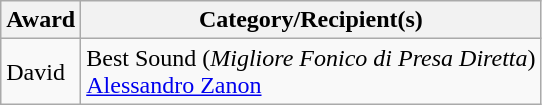<table class="wikitable">
<tr>
<th>Award</th>
<th>Category/Recipient(s)</th>
</tr>
<tr>
<td>David</td>
<td>Best Sound (<em>Migliore Fonico di Presa Diretta</em>)<br><a href='#'>Alessandro Zanon</a></td>
</tr>
</table>
